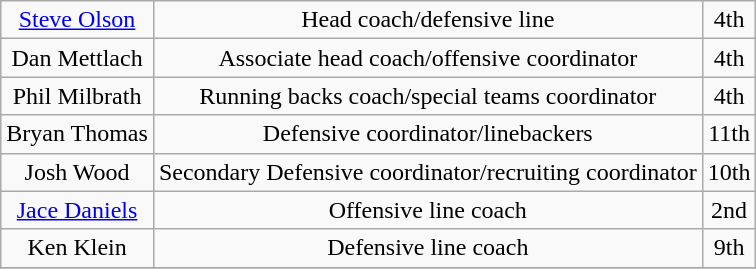<table class="wikitable">
<tr align="center">
<td><a href='#'>Steve Olson</a></td>
<td>Head coach/defensive line</td>
<td>4th</td>
</tr>
<tr align="center">
<td>Dan Mettlach</td>
<td>Associate head coach/offensive coordinator</td>
<td>4th</td>
</tr>
<tr align="center">
<td>Phil Milbrath</td>
<td>Running backs coach/special teams coordinator</td>
<td>4th</td>
</tr>
<tr align="center">
<td>Bryan Thomas</td>
<td>Defensive coordinator/linebackers</td>
<td>11th</td>
</tr>
<tr align="center">
<td>Josh Wood</td>
<td>Secondary Defensive coordinator/recruiting coordinator</td>
<td>10th</td>
</tr>
<tr align="center">
<td><a href='#'>Jace Daniels</a></td>
<td>Offensive line coach</td>
<td>2nd</td>
</tr>
<tr align="center">
<td>Ken Klein</td>
<td>Defensive line coach</td>
<td>9th</td>
</tr>
<tr align="center">
</tr>
</table>
